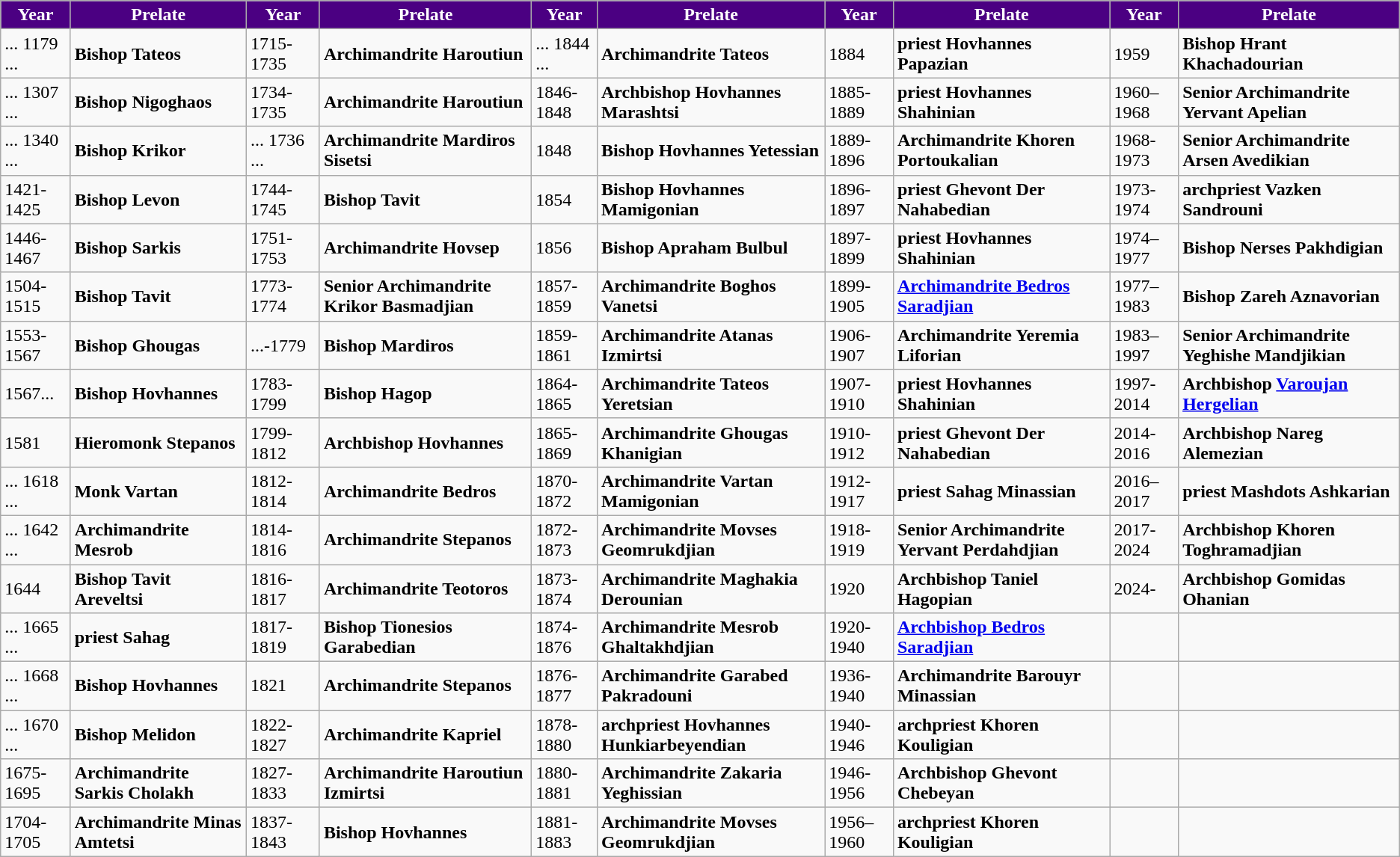<table class="wikitable">
<tr>
<th ! style="background-color: #4B0082; color:#fff; text-align: center;">Year</th>
<th ! style="background-color: #4B0082; color:#fff; text-align: center;">Prelate</th>
<th ! style="background-color: #4B0082; color:#fff; text-align: center;">Year</th>
<th ! style="background-color: #4B0082; color:#fff; text-align: center;">Prelate</th>
<th ! style="background-color: #4B0082; color:#fff; text-align: center;">Year</th>
<th ! style="background-color: #4B0082; color:#fff; text-align: center;">Prelate</th>
<th ! style="background-color: #4B0082; color:#fff; text-align: center;">Year</th>
<th ! style="background-color: #4B0082; color:#fff; text-align: center;">Prelate</th>
<th ! style="background-color: #4B0082; color:#fff; text-align: center;">Year</th>
<th ! style="background-color: #4B0082; color:#fff; text-align: center;">Prelate</th>
</tr>
<tr>
<td>... 1179 ...</td>
<td><strong>Bishop Tateos</strong></td>
<td>1715-1735</td>
<td><strong>Archimandrite Haroutiun</strong></td>
<td>... 1844 ...</td>
<td><strong>Archimandrite Tateos</strong></td>
<td>1884</td>
<td><strong>priest Hovhannes Papazian</strong></td>
<td>1959</td>
<td><strong>Bishop Hrant Khachadourian</strong></td>
</tr>
<tr>
<td>... 1307 ...</td>
<td><strong>Bishop Nigoghaos</strong></td>
<td>1734-1735</td>
<td><strong>Archimandrite Haroutiun</strong></td>
<td>1846-1848</td>
<td><strong>Archbishop Hovhannes Marashtsi</strong></td>
<td>1885-1889</td>
<td><strong>priest Hovhannes Shahinian</strong></td>
<td>1960–1968</td>
<td><strong>Senior Archimandrite Yervant Apelian</strong></td>
</tr>
<tr>
<td>... 1340 ...</td>
<td><strong>Bishop Krikor</strong></td>
<td>... 1736 ...</td>
<td><strong>Archimandrite Mardiros Sisetsi</strong></td>
<td>1848</td>
<td><strong>Bishop Hovhannes Yetessian</strong></td>
<td>1889-1896</td>
<td><strong>Archimandrite Khoren Portoukalian</strong></td>
<td>1968-1973</td>
<td><strong>Senior Archimandrite Arsen Avedikian</strong></td>
</tr>
<tr>
<td>1421-1425</td>
<td><strong>Bishop Levon</strong></td>
<td>1744-1745</td>
<td><strong>Bishop Tavit</strong></td>
<td>1854</td>
<td><strong>Bishop Hovhannes Mamigonian</strong></td>
<td>1896-1897</td>
<td><strong>priest Ghevont Der Nahabedian</strong></td>
<td>1973-1974</td>
<td><strong>archpriest Vazken Sandrouni</strong></td>
</tr>
<tr>
<td>1446-1467</td>
<td><strong>Bishop Sarkis</strong></td>
<td>1751-1753</td>
<td><strong>Archimandrite Hovsep</strong></td>
<td>1856</td>
<td><strong>Bishop Apraham Bulbul</strong></td>
<td>1897-1899</td>
<td><strong>priest Hovhannes Shahinian</strong></td>
<td>1974–1977</td>
<td><strong>Bishop Nerses Pakhdigian</strong></td>
</tr>
<tr>
<td>1504-1515</td>
<td><strong>Bishop Tavit</strong></td>
<td>1773-1774</td>
<td><strong>Senior Archimandrite Krikor Basmadjian</strong></td>
<td>1857-1859</td>
<td><strong>Archimandrite Boghos Vanetsi</strong></td>
<td>1899-1905</td>
<td><strong><a href='#'>Archimandrite Bedros Saradjian</a></strong></td>
<td>1977–1983</td>
<td><strong>Bishop Zareh Aznavorian</strong></td>
</tr>
<tr>
<td>1553-1567</td>
<td><strong>Bishop Ghougas</strong></td>
<td>...-1779</td>
<td><strong>Bishop Mardiros</strong></td>
<td>1859-1861</td>
<td><strong>Archimandrite Atanas Izmirtsi</strong></td>
<td>1906-1907</td>
<td><strong>Archimandrite Yeremia Liforian</strong></td>
<td>1983–1997</td>
<td><strong>Senior Archimandrite Yeghishe Mandjikian</strong></td>
</tr>
<tr>
<td>1567...</td>
<td><strong>Bishop Hovhannes</strong></td>
<td>1783-1799</td>
<td><strong>Bishop Hagop</strong></td>
<td>1864-1865</td>
<td><strong>Archimandrite Tateos Yeretsian</strong></td>
<td>1907-1910</td>
<td><strong>priest Hovhannes Shahinian</strong></td>
<td>1997-2014</td>
<td><strong>Archbishop <a href='#'>Varoujan Hergelian</a></strong></td>
</tr>
<tr>
<td>1581</td>
<td><strong>Hieromonk Stepanos</strong></td>
<td>1799-1812</td>
<td><strong>Archbishop Hovhannes</strong></td>
<td>1865-1869</td>
<td><strong>Archimandrite Ghougas Khanigian</strong></td>
<td>1910-1912</td>
<td><strong>priest Ghevont Der Nahabedian</strong></td>
<td>2014-2016</td>
<td><strong>Archbishop Nareg Alemezian</strong></td>
</tr>
<tr>
<td>... 1618 ...</td>
<td><strong>Monk Vartan</strong></td>
<td>1812-1814</td>
<td><strong>Archimandrite Bedros</strong></td>
<td>1870-1872</td>
<td><strong>Archimandrite Vartan Mamigonian</strong></td>
<td>1912-1917</td>
<td><strong>priest Sahag Minassian</strong></td>
<td>2016–2017</td>
<td><strong>priest Mashdots Ashkarian</strong></td>
</tr>
<tr>
<td>... 1642 ...</td>
<td><strong>Archimandrite Mesrob</strong></td>
<td>1814-1816</td>
<td><strong>Archimandrite Stepanos</strong></td>
<td>1872-1873</td>
<td><strong>Archimandrite Movses Geomrukdjian</strong></td>
<td>1918-1919</td>
<td><strong>Senior Archimandrite Yervant Perdahdjian</strong></td>
<td>2017-2024</td>
<td><strong>Archbishop Khoren Toghramadjian</strong></td>
</tr>
<tr>
<td>1644</td>
<td><strong>Bishop Tavit Areveltsi</strong></td>
<td>1816-1817</td>
<td><strong>Archimandrite Teotoros</strong></td>
<td>1873-1874</td>
<td><strong>Archimandrite Maghakia Derounian</strong></td>
<td>1920</td>
<td><strong>Archbishop Taniel Hagopian</strong></td>
<td>2024-</td>
<td><strong>Archbishop Gomidas Ohanian</strong></td>
</tr>
<tr>
<td>... 1665 ...</td>
<td><strong>priest Sahag</strong></td>
<td>1817-1819</td>
<td><strong>Bishop Tionesios Garabedian</strong></td>
<td>1874-1876</td>
<td><strong>Archimandrite Mesrob Ghaltakhdjian</strong></td>
<td>1920-1940</td>
<td><strong><a href='#'>Archbishop Bedros Saradjian</a></strong></td>
<td></td>
<td></td>
</tr>
<tr>
<td>... 1668 ...</td>
<td><strong>Bishop Hovhannes</strong></td>
<td>1821</td>
<td><strong>Archimandrite Stepanos</strong></td>
<td>1876-1877</td>
<td><strong>Archimandrite Garabed Pakradouni</strong></td>
<td>1936-1940</td>
<td><strong>Archimandrite Barouyr Minassian</strong></td>
<td></td>
<td></td>
</tr>
<tr>
<td>... 1670 ...</td>
<td><strong>Bishop Melidon</strong></td>
<td>1822-1827</td>
<td><strong>Archimandrite Kapriel</strong></td>
<td>1878-1880</td>
<td><strong>archpriest Hovhannes Hunkiarbeyendian</strong></td>
<td>1940-1946</td>
<td><strong>archpriest Khoren Kouligian</strong></td>
<td></td>
<td></td>
</tr>
<tr>
<td>1675-1695</td>
<td><strong>Archimandrite Sarkis Cholakh</strong></td>
<td>1827-1833</td>
<td><strong>Archimandrite Haroutiun Izmirtsi</strong></td>
<td>1880-1881</td>
<td><strong>Archimandrite Zakaria Yeghissian</strong></td>
<td>1946-1956</td>
<td><strong>Archbishop Ghevont Chebeyan</strong></td>
<td></td>
<td></td>
</tr>
<tr>
<td>1704-1705</td>
<td><strong>Archimandrite Minas Amtetsi</strong></td>
<td>1837-1843</td>
<td><strong>Bishop Hovhannes</strong></td>
<td>1881-1883</td>
<td><strong>Archimandrite Movses Geomrukdjian</strong></td>
<td>1956–1960</td>
<td><strong>archpriest Khoren Kouligian</strong></td>
<td></td>
<td></td>
</tr>
</table>
